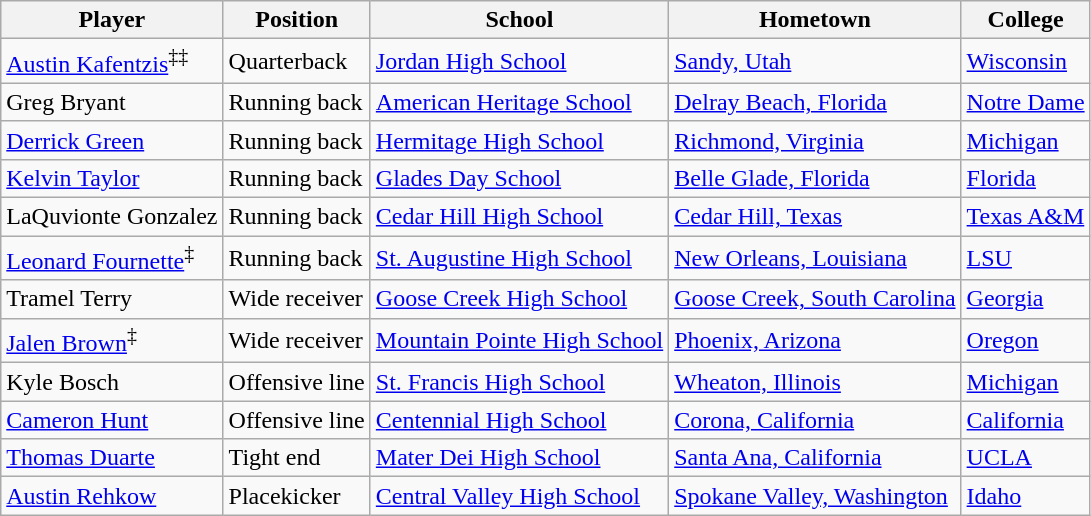<table class="wikitable">
<tr>
<th>Player</th>
<th>Position</th>
<th>School</th>
<th>Hometown</th>
<th>College</th>
</tr>
<tr>
<td><a href='#'>Austin Kafentzis</a><sup>‡‡</sup></td>
<td>Quarterback</td>
<td><a href='#'>Jordan High School</a></td>
<td><a href='#'>Sandy, Utah</a></td>
<td><a href='#'>Wisconsin</a></td>
</tr>
<tr>
<td>Greg Bryant</td>
<td>Running back</td>
<td><a href='#'>American Heritage School</a></td>
<td><a href='#'>Delray Beach, Florida</a></td>
<td><a href='#'>Notre Dame</a></td>
</tr>
<tr>
<td><a href='#'>Derrick Green</a></td>
<td>Running back</td>
<td><a href='#'>Hermitage High School</a></td>
<td><a href='#'>Richmond, Virginia</a></td>
<td><a href='#'>Michigan</a></td>
</tr>
<tr>
<td><a href='#'>Kelvin Taylor</a></td>
<td>Running back</td>
<td><a href='#'>Glades Day School</a></td>
<td><a href='#'>Belle Glade, Florida</a></td>
<td><a href='#'>Florida</a></td>
</tr>
<tr>
<td>LaQuvionte Gonzalez</td>
<td>Running back</td>
<td><a href='#'>Cedar Hill High School</a></td>
<td><a href='#'>Cedar Hill, Texas</a></td>
<td><a href='#'>Texas A&M</a></td>
</tr>
<tr>
<td><a href='#'>Leonard Fournette</a><sup>‡</sup></td>
<td>Running back</td>
<td><a href='#'>St. Augustine High School</a></td>
<td><a href='#'>New Orleans, Louisiana</a></td>
<td><a href='#'>LSU</a></td>
</tr>
<tr>
<td>Tramel Terry</td>
<td>Wide receiver</td>
<td><a href='#'>Goose Creek High School</a></td>
<td><a href='#'>Goose Creek, South Carolina</a></td>
<td><a href='#'>Georgia</a></td>
</tr>
<tr>
<td><a href='#'>Jalen Brown</a><sup>‡</sup></td>
<td>Wide receiver</td>
<td><a href='#'>Mountain Pointe High School</a></td>
<td><a href='#'>Phoenix, Arizona</a></td>
<td><a href='#'>Oregon</a></td>
</tr>
<tr>
<td>Kyle Bosch</td>
<td>Offensive line</td>
<td><a href='#'>St. Francis High School</a></td>
<td><a href='#'>Wheaton, Illinois</a></td>
<td><a href='#'>Michigan</a></td>
</tr>
<tr>
<td><a href='#'>Cameron Hunt</a></td>
<td>Offensive line</td>
<td><a href='#'>Centennial High School</a></td>
<td><a href='#'>Corona, California</a></td>
<td><a href='#'>California</a></td>
</tr>
<tr>
<td><a href='#'>Thomas Duarte</a></td>
<td>Tight end</td>
<td><a href='#'>Mater Dei High School</a></td>
<td><a href='#'>Santa Ana, California</a></td>
<td><a href='#'>UCLA</a></td>
</tr>
<tr>
<td><a href='#'>Austin Rehkow</a></td>
<td>Placekicker</td>
<td><a href='#'>Central Valley High School</a></td>
<td><a href='#'>Spokane Valley, Washington</a></td>
<td><a href='#'>Idaho</a></td>
</tr>
</table>
